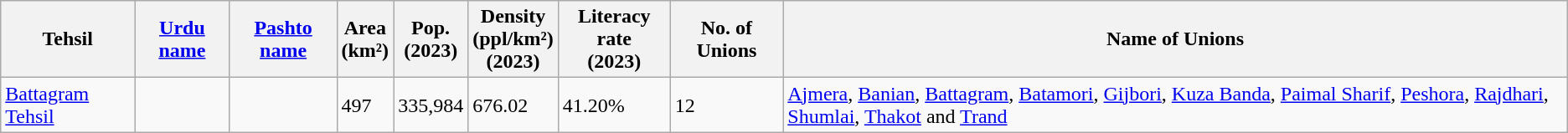<table class="wikitable sortable static-row-numbers static-row-header-hash">
<tr>
<th>Tehsil</th>
<th><a href='#'>Urdu name</a></th>
<th><a href='#'>Pashto name</a></th>
<th>Area<br>(km²)</th>
<th>Pop.<br>(2023)</th>
<th>Density<br>(ppl/km²)<br>(2023)</th>
<th>Literacy rate<br>(2023)</th>
<th>No. of Unions</th>
<th>Name of Unions</th>
</tr>
<tr>
<td><a href='#'>Battagram Tehsil</a></td>
<td></td>
<td></td>
<td>497</td>
<td>335,984</td>
<td>676.02</td>
<td>41.20%</td>
<td>12</td>
<td><a href='#'>Ajmera</a>, <a href='#'>Banian</a>, <a href='#'>Battagram</a>, <a href='#'>Batamori</a>, <a href='#'>Gijbori</a>, <a href='#'>Kuza Banda</a>, <a href='#'>Paimal Sharif</a>, <a href='#'>Peshora</a>, <a href='#'>Rajdhari</a>, <a href='#'>Shumlai</a>, <a href='#'>Thakot</a> and <a href='#'>Trand</a></td>
</tr>
</table>
